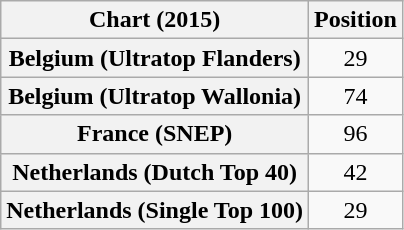<table class="wikitable sortable plainrowheaders" style="text-align:center">
<tr>
<th scope="col">Chart (2015)</th>
<th scope="col">Position</th>
</tr>
<tr>
<th scope="row">Belgium (Ultratop Flanders)</th>
<td>29</td>
</tr>
<tr>
<th scope="row">Belgium (Ultratop Wallonia)</th>
<td>74</td>
</tr>
<tr>
<th scope="row">France (SNEP)</th>
<td>96</td>
</tr>
<tr>
<th scope="row">Netherlands (Dutch Top 40)</th>
<td>42</td>
</tr>
<tr>
<th scope="row">Netherlands (Single Top 100)</th>
<td>29</td>
</tr>
</table>
